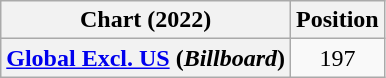<table class="wikitable plainrowheaders" style="text-align:center">
<tr>
<th scope="col">Chart (2022)</th>
<th scope="col">Position</th>
</tr>
<tr>
<th scope="row"><a href='#'>Global Excl. US</a> (<em>Billboard</em>)</th>
<td>197</td>
</tr>
</table>
